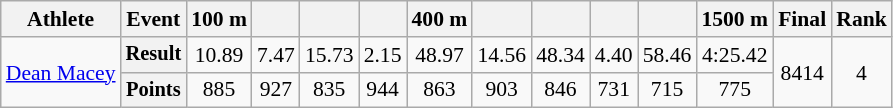<table class="wikitable" style="font-size:90%">
<tr>
<th>Athlete</th>
<th>Event</th>
<th>100 m</th>
<th></th>
<th></th>
<th></th>
<th>400 m</th>
<th></th>
<th></th>
<th></th>
<th></th>
<th>1500 m</th>
<th>Final</th>
<th>Rank</th>
</tr>
<tr align=center>
<td align=left rowspan=2><a href='#'>Dean Macey</a></td>
<th style="font-size:95%">Result</th>
<td>10.89</td>
<td>7.47</td>
<td>15.73</td>
<td>2.15</td>
<td>48.97</td>
<td>14.56</td>
<td>48.34</td>
<td>4.40</td>
<td>58.46</td>
<td>4:25.42</td>
<td rowspan=2>8414</td>
<td rowspan=2>4</td>
</tr>
<tr align=center>
<th style="font-size:95%">Points</th>
<td>885</td>
<td>927</td>
<td>835</td>
<td>944</td>
<td>863</td>
<td>903</td>
<td>846</td>
<td>731</td>
<td>715</td>
<td>775</td>
</tr>
</table>
